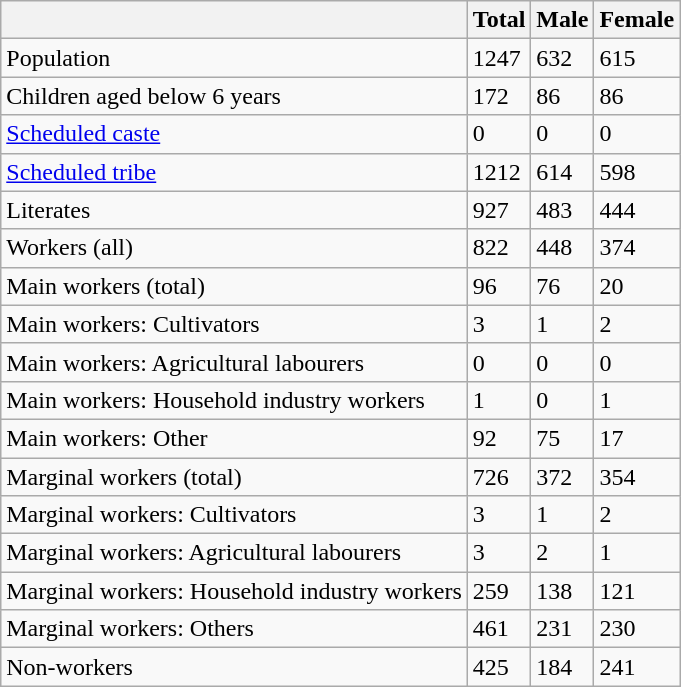<table class="wikitable sortable">
<tr>
<th></th>
<th>Total</th>
<th>Male</th>
<th>Female</th>
</tr>
<tr>
<td>Population</td>
<td>1247</td>
<td>632</td>
<td>615</td>
</tr>
<tr>
<td>Children aged below 6 years</td>
<td>172</td>
<td>86</td>
<td>86</td>
</tr>
<tr>
<td><a href='#'>Scheduled caste</a></td>
<td>0</td>
<td>0</td>
<td>0</td>
</tr>
<tr>
<td><a href='#'>Scheduled tribe</a></td>
<td>1212</td>
<td>614</td>
<td>598</td>
</tr>
<tr>
<td>Literates</td>
<td>927</td>
<td>483</td>
<td>444</td>
</tr>
<tr>
<td>Workers (all)</td>
<td>822</td>
<td>448</td>
<td>374</td>
</tr>
<tr>
<td>Main workers (total)</td>
<td>96</td>
<td>76</td>
<td>20</td>
</tr>
<tr>
<td>Main workers: Cultivators</td>
<td>3</td>
<td>1</td>
<td>2</td>
</tr>
<tr>
<td>Main workers: Agricultural labourers</td>
<td>0</td>
<td>0</td>
<td>0</td>
</tr>
<tr>
<td>Main workers: Household industry workers</td>
<td>1</td>
<td>0</td>
<td>1</td>
</tr>
<tr>
<td>Main workers: Other</td>
<td>92</td>
<td>75</td>
<td>17</td>
</tr>
<tr>
<td>Marginal workers (total)</td>
<td>726</td>
<td>372</td>
<td>354</td>
</tr>
<tr>
<td>Marginal workers: Cultivators</td>
<td>3</td>
<td>1</td>
<td>2</td>
</tr>
<tr>
<td>Marginal workers: Agricultural labourers</td>
<td>3</td>
<td>2</td>
<td>1</td>
</tr>
<tr>
<td>Marginal workers: Household industry workers</td>
<td>259</td>
<td>138</td>
<td>121</td>
</tr>
<tr>
<td>Marginal workers: Others</td>
<td>461</td>
<td>231</td>
<td>230</td>
</tr>
<tr>
<td>Non-workers</td>
<td>425</td>
<td>184</td>
<td>241</td>
</tr>
</table>
